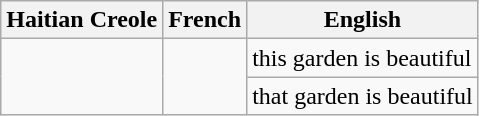<table class="wikitable">
<tr>
<th scope="col">Haitian Creole</th>
<th scope="col">French</th>
<th scope="col">English</th>
</tr>
<tr>
<td rowspan="2"></td>
<td rowspan="2"></td>
<td>this garden is beautiful</td>
</tr>
<tr>
<td>that garden is beautiful</td>
</tr>
</table>
